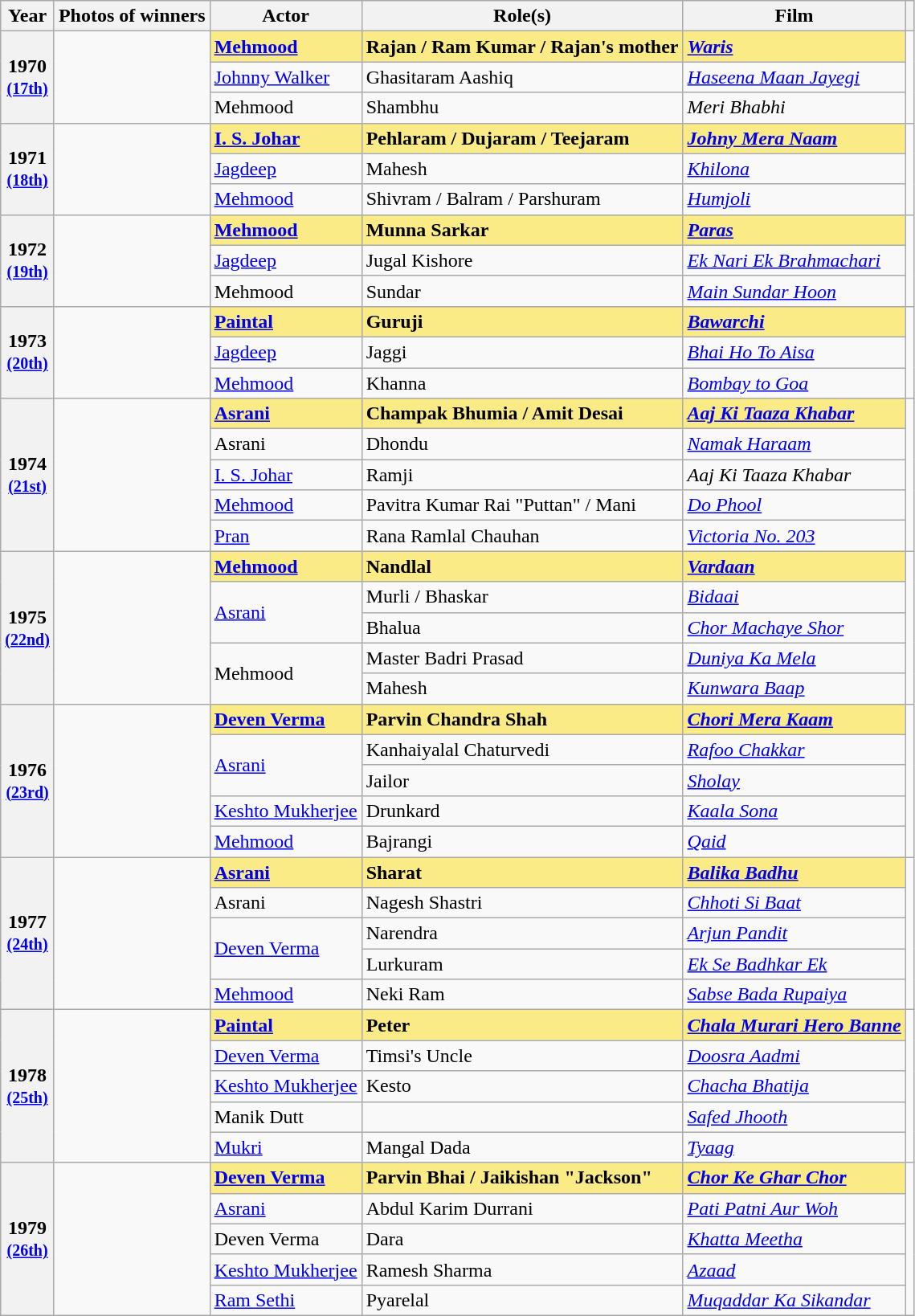<table class="wikitable sortable">
<tr>
<th scope="col">Year</th>
<th scope="col">Photos of winners</th>
<th scope="col">Actor</th>
<th scope="col">Role(s)</th>
<th scope="col">Film</th>
<th class="unsortable" scope="col"></th>
</tr>
<tr>
<th rowspan="3" scope="row">1970<br><small><a href='#'>(17th)</a> </small></th>
<td rowspan="3" style="text-align:center"></td>
<td style="background:#FAEB86;"><strong><a href='#'>Mehmood</a></strong> </td>
<td style="background:#FAEB86;"><strong>Rajan / Ram Kumar / Rajan's mother</strong></td>
<td style="background:#FAEB86;"><strong><em><a href='#'>Waris</a></em></strong></td>
<td rowspan="3"></td>
</tr>
<tr>
<td><a href='#'>Johnny Walker</a></td>
<td>Ghasitaram Aashiq</td>
<td><em><a href='#'>Haseena Maan Jayegi</a></em></td>
</tr>
<tr>
<td>Mehmood</td>
<td>Shambhu</td>
<td><em>Meri Bhabhi</em></td>
</tr>
<tr>
<th rowspan="3" scope="row">1971<br><small><a href='#'>(18th)</a> </small></th>
<td rowspan="3" style="text-align:center"></td>
<td style="background:#FAEB86;"><strong><a href='#'>I. S. Johar</a></strong> </td>
<td style="background:#FAEB86;"><strong>Pehlaram / Dujaram / Teejaram</strong></td>
<td style="background:#FAEB86;"><strong><em><a href='#'>Johny Mera Naam</a></em></strong></td>
<td rowspan="3"></td>
</tr>
<tr>
<td><a href='#'>Jagdeep</a></td>
<td>Mahesh</td>
<td><em><a href='#'>Khilona</a></em></td>
</tr>
<tr>
<td><a href='#'>Mehmood</a></td>
<td>Shivram / Balram / Parshuram</td>
<td><em><a href='#'>Humjoli</a></em></td>
</tr>
<tr>
<th rowspan="3" scope="row">1972<br><small><a href='#'>(19th)</a> </small></th>
<td rowspan="3" style="text-align:center"></td>
<td style="background:#FAEB86;"><strong><a href='#'>Mehmood</a></strong> </td>
<td style="background:#FAEB86;"><strong>Munna Sarkar</strong></td>
<td style="background:#FAEB86;"><strong><em><a href='#'>Paras</a></em></strong></td>
<td rowspan="3"></td>
</tr>
<tr>
<td><a href='#'>Jagdeep</a></td>
<td>Jugal Kishore</td>
<td><em><a href='#'>Ek Nari Ek Brahmachari</a></em></td>
</tr>
<tr>
<td>Mehmood</td>
<td>Sundar</td>
<td><em><a href='#'>Main Sundar Hoon</a></em></td>
</tr>
<tr>
<th rowspan="3" scope="row">1973<br><small><a href='#'>(20th)</a> </small></th>
<td rowspan="3" style="text-align:center"></td>
<td style="background:#FAEB86;"><strong><a href='#'>Paintal</a></strong> </td>
<td style="background:#FAEB86;"><strong>Guruji</strong></td>
<td style="background:#FAEB86;"><strong><em><a href='#'>Bawarchi</a></em></strong></td>
<td rowspan="3"></td>
</tr>
<tr>
<td><a href='#'>Jagdeep</a></td>
<td>Jaggi</td>
<td><em><a href='#'>Bhai Ho To Aisa</a></em></td>
</tr>
<tr>
<td><a href='#'>Mehmood</a></td>
<td>Khanna</td>
<td><em><a href='#'>Bombay to Goa</a></em></td>
</tr>
<tr>
<th rowspan="5" scope="row">1974<br><small><a href='#'>(21st)</a> </small></th>
<td rowspan="5" style="text-align:center"></td>
<td style="background:#FAEB86;"><strong><a href='#'>Asrani</a></strong> </td>
<td style="background:#FAEB86;"><strong>Champak Bhumia / Amit Desai</strong></td>
<td style="background:#FAEB86;"><em><a href='#'><strong>Aaj Ki Taaza Khabar</strong></a></em></td>
<td rowspan="5"></td>
</tr>
<tr>
<td>Asrani</td>
<td>Dhondu</td>
<td><em><a href='#'>Namak Haraam</a></em></td>
</tr>
<tr>
<td><a href='#'>I. S. Johar</a></td>
<td>Ramji</td>
<td><em>Aaj Ki Taaza Khabar</em></td>
</tr>
<tr>
<td><a href='#'>Mehmood</a></td>
<td>Pavitra Kumar Rai "Puttan" / Mani</td>
<td><em><a href='#'>Do Phool</a></em></td>
</tr>
<tr>
<td><a href='#'>Pran</a></td>
<td>Rana Ramlal Chauhan</td>
<td><em><a href='#'>Victoria No. 203</a></em></td>
</tr>
<tr>
<th rowspan="5" scope="row">1975<br><small><a href='#'>(22nd)</a> </small></th>
<td rowspan="5" style="text-align:center"></td>
<td style="background:#FAEB86;"><strong><a href='#'>Mehmood</a></strong> </td>
<td style="background:#FAEB86;"><strong>Nandlal</strong></td>
<td style="background:#FAEB86;"><strong><em><a href='#'>Vardaan</a></em></strong></td>
<td rowspan="5"></td>
</tr>
<tr>
<td rowspan="2"><a href='#'>Asrani</a></td>
<td>Murli / Bhaskar</td>
<td><em><a href='#'>Bidaai</a></em></td>
</tr>
<tr>
<td>Bhalua</td>
<td><em><a href='#'>Chor Machaye Shor</a></em></td>
</tr>
<tr>
<td rowspan="2">Mehmood</td>
<td>Master Badri Prasad</td>
<td><em><a href='#'>Duniya Ka Mela</a></em></td>
</tr>
<tr>
<td>Mahesh</td>
<td><em><a href='#'>Kunwara Baap</a></em></td>
</tr>
<tr>
<th rowspan="5" scope="row">1976<br><small><a href='#'>(23rd)</a> </small></th>
<td rowspan="5" style="text-align:center"></td>
<td style="background:#FAEB86;"><strong><a href='#'>Deven Verma</a></strong> </td>
<td style="background:#FAEB86;"><strong>Parvin Chandra Shah</strong></td>
<td style="background:#FAEB86;"><strong><em><a href='#'>Chori Mera Kaam</a></em></strong></td>
<td rowspan="5"></td>
</tr>
<tr>
<td rowspan="2"><a href='#'>Asrani</a></td>
<td>Kanhaiyalal Chaturvedi</td>
<td><em><a href='#'>Rafoo Chakkar</a></em></td>
</tr>
<tr>
<td>Jailor</td>
<td><em><a href='#'>Sholay</a></em></td>
</tr>
<tr>
<td><a href='#'>Keshto Mukherjee</a></td>
<td>Drunkard</td>
<td><em><a href='#'>Kaala Sona</a></em></td>
</tr>
<tr>
<td><a href='#'>Mehmood</a></td>
<td>Bajrangi</td>
<td><em><a href='#'>Qaid</a></em></td>
</tr>
<tr>
<th rowspan="5" scope="row">1977<br><small><a href='#'>(24th)</a> </small></th>
<td rowspan="5" style="text-align:center"></td>
<td style="background:#FAEB86;"><strong><a href='#'>Asrani</a></strong> </td>
<td style="background:#FAEB86;"><strong>Sharat</strong></td>
<td style="background:#FAEB86;"><strong><em><a href='#'>Balika Badhu</a></em></strong></td>
<td rowspan="5"></td>
</tr>
<tr>
<td>Asrani</td>
<td>Nagesh Shastri</td>
<td><em><a href='#'>Chhoti Si Baat</a></em></td>
</tr>
<tr>
<td rowspan="2"><a href='#'>Deven Verma</a></td>
<td>Narendra</td>
<td><em><a href='#'>Arjun Pandit</a></em></td>
</tr>
<tr>
<td>Lurkuram</td>
<td><em><a href='#'>Ek Se Badhkar Ek</a></em></td>
</tr>
<tr>
<td><a href='#'>Mehmood</a></td>
<td>Neki Ram</td>
<td><em><a href='#'>Sabse Bada Rupaiya</a></em></td>
</tr>
<tr>
<th rowspan="5" scope="row">1978<br><small><a href='#'>(25th)</a> </small></th>
<td rowspan="5" style="text-align:center"></td>
<td style="background:#FAEB86;"><strong><a href='#'>Paintal</a></strong> </td>
<td style="background:#FAEB86;"><strong>Peter</strong></td>
<td style="background:#FAEB86;"><strong><em><a href='#'>Chala Murari Hero Banne</a></em></strong></td>
<td rowspan="5"></td>
</tr>
<tr>
<td><a href='#'>Deven Verma</a></td>
<td>Timsi's Uncle</td>
<td><em><a href='#'>Doosra Aadmi</a></em></td>
</tr>
<tr>
<td><a href='#'>Keshto Mukherjee</a></td>
<td>Kesto</td>
<td><em><a href='#'>Chacha Bhatija</a></em></td>
</tr>
<tr>
<td>Manik Dutt</td>
<td></td>
<td><em><a href='#'>Safed Jhooth</a></em></td>
</tr>
<tr>
<td><a href='#'>Mukri</a></td>
<td>Mangal Dada</td>
<td><em><a href='#'>Tyaag</a></em></td>
</tr>
<tr>
<th rowspan="5" scope="row">1979<br><small><a href='#'>(26th)</a> </small></th>
<td rowspan="5" style="text-align:center"></td>
<td style="background:#FAEB86;"><strong><a href='#'>Deven Verma</a></strong> </td>
<td style="background:#FAEB86;"><strong>Parvin Bhai / Jaikishan "Jackson"</strong></td>
<td style="background:#FAEB86;"><em><a href='#'><strong>Chor Ke Ghar Chor</strong></a></em></td>
<td rowspan="5"></td>
</tr>
<tr>
<td><a href='#'>Asrani</a></td>
<td>Abdul Karim Durrani</td>
<td><em><a href='#'>Pati Patni Aur Woh</a></em></td>
</tr>
<tr>
<td>Deven Verma</td>
<td>Dara</td>
<td><em><a href='#'>Khatta Meetha</a></em></td>
</tr>
<tr>
<td><a href='#'>Keshto Mukherjee</a></td>
<td>Ramesh Sharma</td>
<td><em><a href='#'>Azaad</a></em></td>
</tr>
<tr>
<td><a href='#'>Ram Sethi</a></td>
<td>Pyarelal</td>
<td><em><a href='#'>Muqaddar Ka Sikandar</a></em></td>
</tr>
</table>
